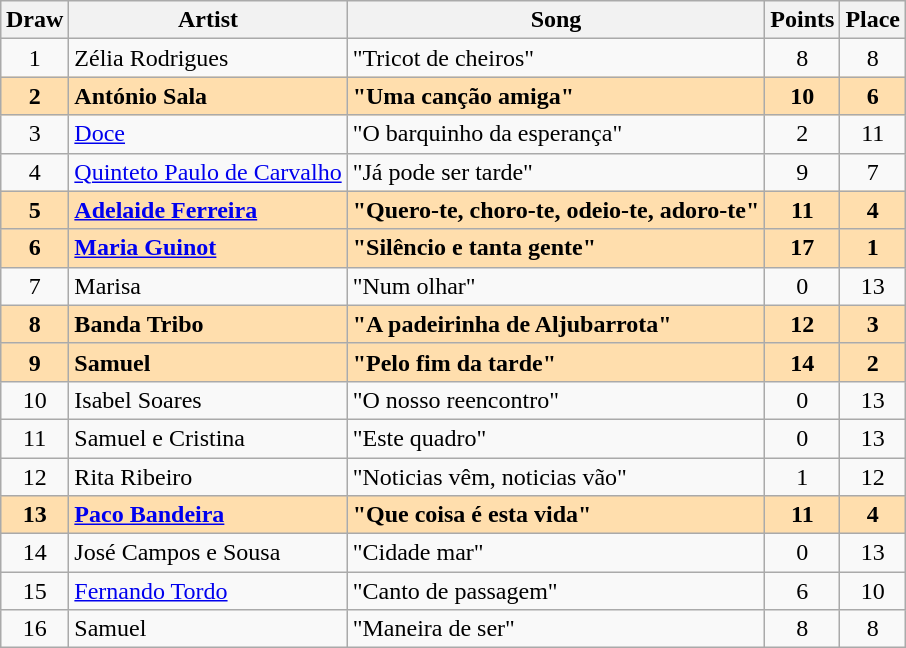<table class="sortable wikitable" style="margin: 1em auto 1em auto; text-align:center">
<tr>
<th>Draw</th>
<th>Artist</th>
<th>Song</th>
<th>Points</th>
<th>Place</th>
</tr>
<tr>
<td>1</td>
<td align="left">Zélia Rodrigues</td>
<td align="left">"Tricot de cheiros"</td>
<td>8</td>
<td>8</td>
</tr>
<tr style="font-weight:bold; background:navajowhite;">
<td>2</td>
<td align="left">António Sala</td>
<td align="left">"Uma canção amiga"</td>
<td>10</td>
<td>6</td>
</tr>
<tr>
<td>3</td>
<td align="left"><a href='#'>Doce</a></td>
<td align="left">"O barquinho da esperança"</td>
<td>2</td>
<td>11</td>
</tr>
<tr>
<td>4</td>
<td align="left"><a href='#'>Quinteto Paulo de Carvalho</a></td>
<td align="left">"Já pode ser tarde"</td>
<td>9</td>
<td>7</td>
</tr>
<tr style="font-weight:bold; background:navajowhite;">
<td>5</td>
<td align="left"><a href='#'>Adelaide Ferreira</a></td>
<td align="left">"Quero-te, choro-te, odeio-te, adoro-te"</td>
<td>11</td>
<td>4</td>
</tr>
<tr style="font-weight:bold; background:navajowhite;">
<td>6</td>
<td align="left"><a href='#'>Maria Guinot</a></td>
<td align="left">"Silêncio e tanta gente"</td>
<td>17</td>
<td>1</td>
</tr>
<tr>
<td>7</td>
<td align="left">Marisa</td>
<td align="left">"Num olhar"</td>
<td>0</td>
<td>13</td>
</tr>
<tr style="font-weight:bold; background:navajowhite;">
<td>8</td>
<td align="left">Banda Tribo</td>
<td align="left">"A padeirinha de Aljubarrota"</td>
<td>12</td>
<td>3</td>
</tr>
<tr style="font-weight:bold; background:navajowhite;">
<td>9</td>
<td align="left">Samuel</td>
<td align="left">"Pelo fim da tarde"</td>
<td>14</td>
<td>2</td>
</tr>
<tr>
<td>10</td>
<td align="left">Isabel Soares</td>
<td align="left">"O nosso reencontro"</td>
<td>0</td>
<td>13</td>
</tr>
<tr>
<td>11</td>
<td align="left">Samuel e Cristina</td>
<td align="left">"Este quadro"</td>
<td>0</td>
<td>13</td>
</tr>
<tr>
<td>12</td>
<td align="left">Rita Ribeiro</td>
<td align="left">"Noticias vêm, noticias vão"</td>
<td>1</td>
<td>12</td>
</tr>
<tr style="font-weight:bold; background:navajowhite;">
<td>13</td>
<td align="left"><a href='#'>Paco Bandeira</a></td>
<td align="left">"Que coisa é esta vida"</td>
<td>11</td>
<td>4</td>
</tr>
<tr>
<td>14</td>
<td align="left">José Campos e Sousa</td>
<td align="left">"Cidade mar"</td>
<td>0</td>
<td>13</td>
</tr>
<tr>
<td>15</td>
<td align="left"><a href='#'>Fernando Tordo</a></td>
<td align="left">"Canto de passagem"</td>
<td>6</td>
<td>10</td>
</tr>
<tr>
<td>16</td>
<td align="left">Samuel</td>
<td align="left">"Maneira de ser"</td>
<td>8</td>
<td>8</td>
</tr>
</table>
